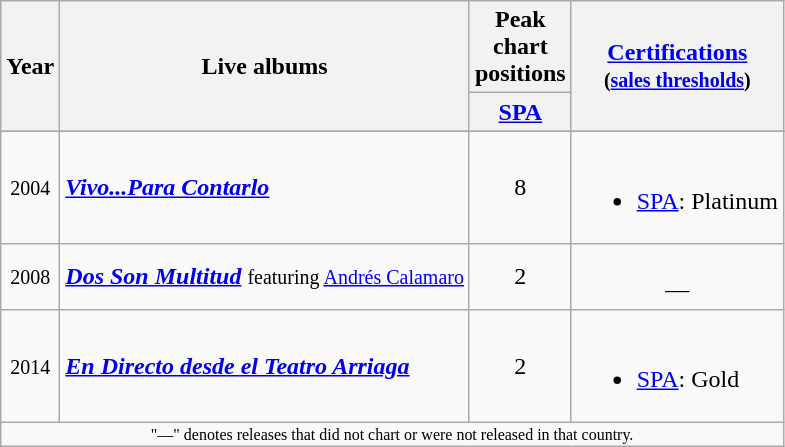<table class="wikitable">
<tr>
<th rowspan="2">Year</th>
<th rowspan="2">Live albums</th>
<th colspan="1">Peak chart positions</th>
<th rowspan="2"><a href='#'>Certifications</a><br><small>(<a href='#'>sales thresholds</a>)</small></th>
</tr>
<tr>
<th width="35"><a href='#'>SPA</a><br></th>
</tr>
<tr>
</tr>
<tr>
<td align="center"><small>2004</small></td>
<td><strong><em><a href='#'>Vivo...Para Contarlo</a></em></strong><br></td>
<td align="center">8</td>
<td align=><br><ul><li><a href='#'>SPA</a>: Platinum</li></ul></td>
</tr>
<tr>
<td align="center"><small>2008</small></td>
<td><strong><em><a href='#'>Dos Son Multitud</a></em></strong> <small>featuring <a href='#'>Andrés Calamaro</a></small><br></td>
<td align="center">2</td>
<td align="center"><br>—</td>
</tr>
<tr>
<td align="center"><small>2014</small></td>
<td><strong><em><a href='#'>En Directo desde el Teatro Arriaga</a></em></strong><br></td>
<td align="center">2</td>
<td align=><br><ul><li><a href='#'>SPA</a>: Gold</li></ul></td>
</tr>
<tr>
<td align="center" colspan="26" style="font-size: 8pt">"—" denotes releases that did not chart or were not released in that country.</td>
</tr>
</table>
